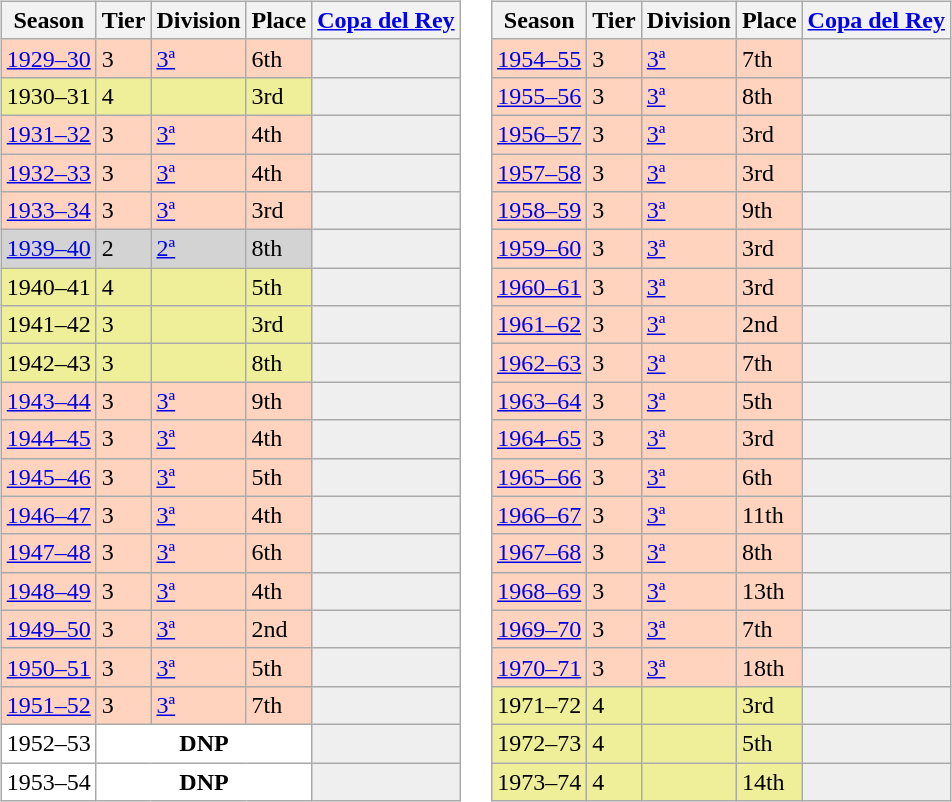<table>
<tr>
<td valign="top" width=0%><br><table class="wikitable">
<tr style="background:#f0f6fa;">
<th>Season</th>
<th>Tier</th>
<th>Division</th>
<th>Place</th>
<th><a href='#'>Copa del Rey</a></th>
</tr>
<tr>
<td style="background:#FFD3BD;"><a href='#'>1929–30</a></td>
<td style="background:#FFD3BD;">3</td>
<td style="background:#FFD3BD;"><a href='#'>3ª</a></td>
<td style="background:#FFD3BD;">6th</td>
<th style="background:#efefef;"></th>
</tr>
<tr>
<td style="background:#EFEF99;">1930–31</td>
<td style="background:#EFEF99;">4</td>
<td style="background:#EFEF99;"></td>
<td style="background:#EFEF99;">3rd</td>
<th style="background:#efefef;"></th>
</tr>
<tr>
<td style="background:#FFD3BD;"><a href='#'>1931–32</a></td>
<td style="background:#FFD3BD;">3</td>
<td style="background:#FFD3BD;"><a href='#'>3ª</a></td>
<td style="background:#FFD3BD;">4th</td>
<th style="background:#efefef;"></th>
</tr>
<tr>
<td style="background:#FFD3BD;"><a href='#'>1932–33</a></td>
<td style="background:#FFD3BD;">3</td>
<td style="background:#FFD3BD;"><a href='#'>3ª</a></td>
<td style="background:#FFD3BD;">4th</td>
<th style="background:#efefef;"></th>
</tr>
<tr>
<td style="background:#FFD3BD;"><a href='#'>1933–34</a></td>
<td style="background:#FFD3BD;">3</td>
<td style="background:#FFD3BD;"><a href='#'>3ª</a></td>
<td style="background:#FFD3BD;">3rd</td>
<th style="background:#efefef;"></th>
</tr>
<tr>
<td style="background:#D3D3D3;"><a href='#'>1939–40</a></td>
<td style="background:#D3D3D3;">2</td>
<td style="background:#D3D3D3;"><a href='#'>2ª</a></td>
<td style="background:#D3D3D3;">8th</td>
<th style="background:#efefef;"></th>
</tr>
<tr>
<td style="background:#EFEF99;">1940–41</td>
<td style="background:#EFEF99;">4</td>
<td style="background:#EFEF99;"></td>
<td style="background:#EFEF99;">5th</td>
<th style="background:#efefef;"></th>
</tr>
<tr>
<td style="background:#EFEF99;">1941–42</td>
<td style="background:#EFEF99;">3</td>
<td style="background:#EFEF99;"></td>
<td style="background:#EFEF99;">3rd</td>
<th style="background:#efefef;"></th>
</tr>
<tr>
<td style="background:#EFEF99;">1942–43</td>
<td style="background:#EFEF99;">3</td>
<td style="background:#EFEF99;"></td>
<td style="background:#EFEF99;">8th</td>
<th style="background:#efefef;"></th>
</tr>
<tr>
<td style="background:#FFD3BD;"><a href='#'>1943–44</a></td>
<td style="background:#FFD3BD;">3</td>
<td style="background:#FFD3BD;"><a href='#'>3ª</a></td>
<td style="background:#FFD3BD;">9th</td>
<th style="background:#efefef;"></th>
</tr>
<tr>
<td style="background:#FFD3BD;"><a href='#'>1944–45</a></td>
<td style="background:#FFD3BD;">3</td>
<td style="background:#FFD3BD;"><a href='#'>3ª</a></td>
<td style="background:#FFD3BD;">4th</td>
<th style="background:#efefef;"></th>
</tr>
<tr>
<td style="background:#FFD3BD;"><a href='#'>1945–46</a></td>
<td style="background:#FFD3BD;">3</td>
<td style="background:#FFD3BD;"><a href='#'>3ª</a></td>
<td style="background:#FFD3BD;">5th</td>
<th style="background:#efefef;"></th>
</tr>
<tr>
<td style="background:#FFD3BD;"><a href='#'>1946–47</a></td>
<td style="background:#FFD3BD;">3</td>
<td style="background:#FFD3BD;"><a href='#'>3ª</a></td>
<td style="background:#FFD3BD;">4th</td>
<th style="background:#efefef;"></th>
</tr>
<tr>
<td style="background:#FFD3BD;"><a href='#'>1947–48</a></td>
<td style="background:#FFD3BD;">3</td>
<td style="background:#FFD3BD;"><a href='#'>3ª</a></td>
<td style="background:#FFD3BD;">6th</td>
<th style="background:#efefef;"></th>
</tr>
<tr>
<td style="background:#FFD3BD;"><a href='#'>1948–49</a></td>
<td style="background:#FFD3BD;">3</td>
<td style="background:#FFD3BD;"><a href='#'>3ª</a></td>
<td style="background:#FFD3BD;">4th</td>
<th style="background:#efefef;"></th>
</tr>
<tr>
<td style="background:#FFD3BD;"><a href='#'>1949–50</a></td>
<td style="background:#FFD3BD;">3</td>
<td style="background:#FFD3BD;"><a href='#'>3ª</a></td>
<td style="background:#FFD3BD;">2nd</td>
<th style="background:#efefef;"></th>
</tr>
<tr>
<td style="background:#FFD3BD;"><a href='#'>1950–51</a></td>
<td style="background:#FFD3BD;">3</td>
<td style="background:#FFD3BD;"><a href='#'>3ª</a></td>
<td style="background:#FFD3BD;">5th</td>
<th style="background:#efefef;"></th>
</tr>
<tr>
<td style="background:#FFD3BD;"><a href='#'>1951–52</a></td>
<td style="background:#FFD3BD;">3</td>
<td style="background:#FFD3BD;"><a href='#'>3ª</a></td>
<td style="background:#FFD3BD;">7th</td>
<th style="background:#efefef;"></th>
</tr>
<tr>
<td style="background:#FFFFFF;">1952–53</td>
<th style="background:#FFFFFF;" colspan="3">DNP</th>
<td style="background:#efefef;"></td>
</tr>
<tr>
<td style="background:#FFFFFF;">1953–54</td>
<th style="background:#FFFFFF;" colspan="3">DNP</th>
<td style="background:#efefef;"></td>
</tr>
</table>
</td>
<td valign="top" width=0%><br><table class="wikitable">
<tr style="background:#f0f6fa;">
<th>Season</th>
<th>Tier</th>
<th>Division</th>
<th>Place</th>
<th><a href='#'>Copa del Rey</a></th>
</tr>
<tr>
<td style="background:#FFD3BD;"><a href='#'>1954–55</a></td>
<td style="background:#FFD3BD;">3</td>
<td style="background:#FFD3BD;"><a href='#'>3ª</a></td>
<td style="background:#FFD3BD;">7th</td>
<th style="background:#efefef;"></th>
</tr>
<tr>
<td style="background:#FFD3BD;"><a href='#'>1955–56</a></td>
<td style="background:#FFD3BD;">3</td>
<td style="background:#FFD3BD;"><a href='#'>3ª</a></td>
<td style="background:#FFD3BD;">8th</td>
<th style="background:#efefef;"></th>
</tr>
<tr>
<td style="background:#FFD3BD;"><a href='#'>1956–57</a></td>
<td style="background:#FFD3BD;">3</td>
<td style="background:#FFD3BD;"><a href='#'>3ª</a></td>
<td style="background:#FFD3BD;">3rd</td>
<th style="background:#efefef;"></th>
</tr>
<tr>
<td style="background:#FFD3BD;"><a href='#'>1957–58</a></td>
<td style="background:#FFD3BD;">3</td>
<td style="background:#FFD3BD;"><a href='#'>3ª</a></td>
<td style="background:#FFD3BD;">3rd</td>
<th style="background:#efefef;"></th>
</tr>
<tr>
<td style="background:#FFD3BD;"><a href='#'>1958–59</a></td>
<td style="background:#FFD3BD;">3</td>
<td style="background:#FFD3BD;"><a href='#'>3ª</a></td>
<td style="background:#FFD3BD;">9th</td>
<th style="background:#efefef;"></th>
</tr>
<tr>
<td style="background:#FFD3BD;"><a href='#'>1959–60</a></td>
<td style="background:#FFD3BD;">3</td>
<td style="background:#FFD3BD;"><a href='#'>3ª</a></td>
<td style="background:#FFD3BD;">3rd</td>
<th style="background:#efefef;"></th>
</tr>
<tr>
<td style="background:#FFD3BD;"><a href='#'>1960–61</a></td>
<td style="background:#FFD3BD;">3</td>
<td style="background:#FFD3BD;"><a href='#'>3ª</a></td>
<td style="background:#FFD3BD;">3rd</td>
<th style="background:#efefef;"></th>
</tr>
<tr>
<td style="background:#FFD3BD;"><a href='#'>1961–62</a></td>
<td style="background:#FFD3BD;">3</td>
<td style="background:#FFD3BD;"><a href='#'>3ª</a></td>
<td style="background:#FFD3BD;">2nd</td>
<th style="background:#efefef;"></th>
</tr>
<tr>
<td style="background:#FFD3BD;"><a href='#'>1962–63</a></td>
<td style="background:#FFD3BD;">3</td>
<td style="background:#FFD3BD;"><a href='#'>3ª</a></td>
<td style="background:#FFD3BD;">7th</td>
<th style="background:#efefef;"></th>
</tr>
<tr>
<td style="background:#FFD3BD;"><a href='#'>1963–64</a></td>
<td style="background:#FFD3BD;">3</td>
<td style="background:#FFD3BD;"><a href='#'>3ª</a></td>
<td style="background:#FFD3BD;">5th</td>
<th style="background:#efefef;"></th>
</tr>
<tr>
<td style="background:#FFD3BD;"><a href='#'>1964–65</a></td>
<td style="background:#FFD3BD;">3</td>
<td style="background:#FFD3BD;"><a href='#'>3ª</a></td>
<td style="background:#FFD3BD;">3rd</td>
<th style="background:#efefef;"></th>
</tr>
<tr>
<td style="background:#FFD3BD;"><a href='#'>1965–66</a></td>
<td style="background:#FFD3BD;">3</td>
<td style="background:#FFD3BD;"><a href='#'>3ª</a></td>
<td style="background:#FFD3BD;">6th</td>
<th style="background:#efefef;"></th>
</tr>
<tr>
<td style="background:#FFD3BD;"><a href='#'>1966–67</a></td>
<td style="background:#FFD3BD;">3</td>
<td style="background:#FFD3BD;"><a href='#'>3ª</a></td>
<td style="background:#FFD3BD;">11th</td>
<th style="background:#efefef;"></th>
</tr>
<tr>
<td style="background:#FFD3BD;"><a href='#'>1967–68</a></td>
<td style="background:#FFD3BD;">3</td>
<td style="background:#FFD3BD;"><a href='#'>3ª</a></td>
<td style="background:#FFD3BD;">8th</td>
<th style="background:#efefef;"></th>
</tr>
<tr>
<td style="background:#FFD3BD;"><a href='#'>1968–69</a></td>
<td style="background:#FFD3BD;">3</td>
<td style="background:#FFD3BD;"><a href='#'>3ª</a></td>
<td style="background:#FFD3BD;">13th</td>
<th style="background:#efefef;"></th>
</tr>
<tr>
<td style="background:#FFD3BD;"><a href='#'>1969–70</a></td>
<td style="background:#FFD3BD;">3</td>
<td style="background:#FFD3BD;"><a href='#'>3ª</a></td>
<td style="background:#FFD3BD;">7th</td>
<th style="background:#efefef;"></th>
</tr>
<tr>
<td style="background:#FFD3BD;"><a href='#'>1970–71</a></td>
<td style="background:#FFD3BD;">3</td>
<td style="background:#FFD3BD;"><a href='#'>3ª</a></td>
<td style="background:#FFD3BD;">18th</td>
<th style="background:#efefef;"></th>
</tr>
<tr>
<td style="background:#EFEF99;">1971–72</td>
<td style="background:#EFEF99;">4</td>
<td style="background:#EFEF99;"></td>
<td style="background:#EFEF99;">3rd</td>
<th style="background:#efefef;"></th>
</tr>
<tr>
<td style="background:#EFEF99;">1972–73</td>
<td style="background:#EFEF99;">4</td>
<td style="background:#EFEF99;"></td>
<td style="background:#EFEF99;">5th</td>
<th style="background:#efefef;"></th>
</tr>
<tr>
<td style="background:#EFEF99;">1973–74</td>
<td style="background:#EFEF99;">4</td>
<td style="background:#EFEF99;"></td>
<td style="background:#EFEF99;">14th</td>
<th style="background:#efefef;"></th>
</tr>
</table>
</td>
</tr>
</table>
